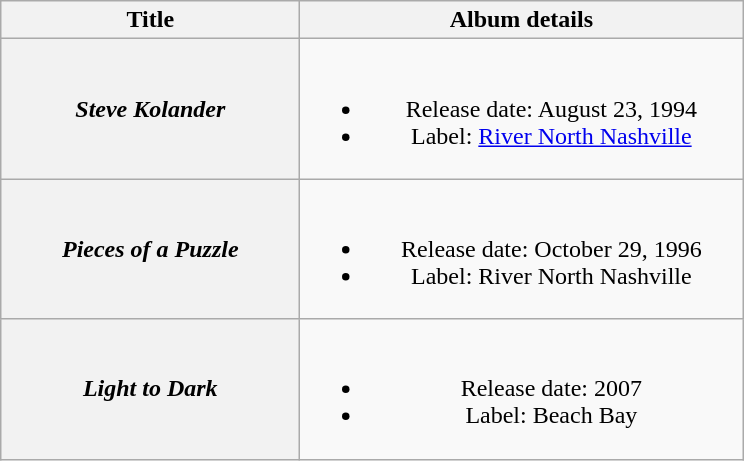<table class="wikitable plainrowheaders" style="text-align:center;">
<tr>
<th style="width:12em;">Title</th>
<th style="width:18em;">Album details</th>
</tr>
<tr>
<th scope="row"><em>Steve Kolander</em></th>
<td><br><ul><li>Release date: August 23, 1994</li><li>Label: <a href='#'>River North Nashville</a></li></ul></td>
</tr>
<tr>
<th scope="row"><em>Pieces of a Puzzle</em></th>
<td><br><ul><li>Release date: October 29, 1996</li><li>Label: River North Nashville</li></ul></td>
</tr>
<tr>
<th scope="row"><em>Light to Dark</em></th>
<td><br><ul><li>Release date: 2007</li><li>Label: Beach Bay</li></ul></td>
</tr>
</table>
